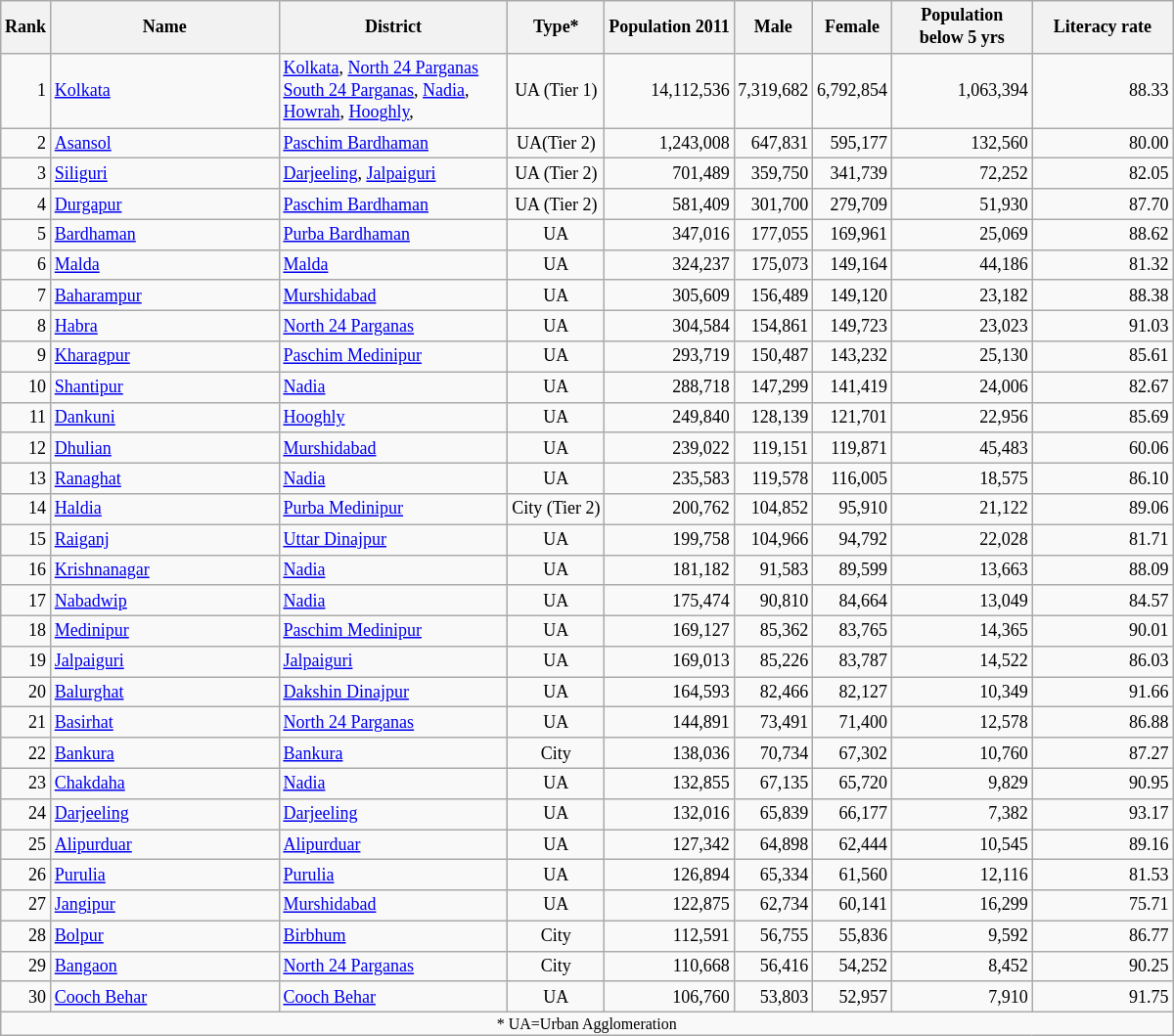<table class="sortable wikitable" style="text-align:center; font-size: 9pt">
<tr>
<th rowspan="1">Rank</th>
<th width="150" rowspan="1">Name</th>
<th width="150" rowspan="1">District</th>
<th rowspan="1">Type*</th>
<th rowspan="1">Population 2011</th>
<th rowspan="1">Male</th>
<th rowspan="1">Female</th>
<th width="90" rowspan="1">Population<br> below 5 yrs</th>
<th width="90" rowspan="1">Literacy rate</th>
</tr>
<tr>
<td align="right">1</td>
<td align=left><a href='#'>Kolkata</a></td>
<td align=left><a href='#'>Kolkata</a>, <a href='#'>North 24 Parganas</a><br><a href='#'>South 24 Parganas</a>, <a href='#'>Nadia</a>, <a href='#'>Howrah</a>, <a href='#'>Hooghly</a>,</td>
<td>UA (Tier 1)</td>
<td align="right">14,112,536</td>
<td align="right">7,319,682</td>
<td align="right">6,792,854</td>
<td align="right">1,063,394</td>
<td align="right">88.33</td>
</tr>
<tr>
<td align="right">2</td>
<td align=left><a href='#'>Asansol</a></td>
<td align=left><a href='#'>Paschim Bardhaman</a></td>
<td>UA(Tier 2)</td>
<td align="right">1,243,008</td>
<td align="right">647,831</td>
<td align="right">595,177</td>
<td align="right">132,560</td>
<td align="right">80.00</td>
</tr>
<tr>
<td align="right">3</td>
<td align=left><a href='#'>Siliguri</a></td>
<td align=left><a href='#'>Darjeeling</a>, <a href='#'>Jalpaiguri</a></td>
<td>UA (Tier 2)</td>
<td align="right">701,489</td>
<td align="right">359,750</td>
<td align="right">341,739</td>
<td align="right">72,252</td>
<td align="right">82.05</td>
</tr>
<tr>
<td align="right">4</td>
<td align=left><a href='#'>Durgapur</a></td>
<td align=left><a href='#'>Paschim Bardhaman</a></td>
<td>UA (Tier 2)</td>
<td align="right">581,409</td>
<td align="right">301,700</td>
<td align="right">279,709</td>
<td align="right">51,930</td>
<td align="right">87.70</td>
</tr>
<tr>
<td align="right">5</td>
<td align=left><a href='#'>Bardhaman</a></td>
<td align=left><a href='#'>Purba Bardhaman</a></td>
<td>UA</td>
<td align="right">347,016</td>
<td align="right">177,055</td>
<td align="right">169,961</td>
<td align="right">25,069</td>
<td align="right">88.62</td>
</tr>
<tr>
<td align="right">6</td>
<td align=left><a href='#'>Malda</a></td>
<td align=left><a href='#'>Malda</a></td>
<td>UA</td>
<td align="right">324,237</td>
<td align="right">175,073</td>
<td align="right">149,164</td>
<td align="right">44,186</td>
<td align="right">81.32</td>
</tr>
<tr>
<td align="right">7</td>
<td align=left><a href='#'>Baharampur</a></td>
<td align=left><a href='#'>Murshidabad</a></td>
<td>UA</td>
<td align="right">305,609</td>
<td align="right">156,489</td>
<td align="right">149,120</td>
<td align="right">23,182</td>
<td align="right">88.38</td>
</tr>
<tr>
<td align="right">8</td>
<td align=left><a href='#'>Habra</a></td>
<td align=left><a href='#'>North 24 Parganas</a></td>
<td>UA</td>
<td align="right">304,584</td>
<td align="right">154,861</td>
<td align="right">149,723</td>
<td align="right">23,023</td>
<td align="right">91.03</td>
</tr>
<tr>
<td align="right">9</td>
<td align=left><a href='#'>Kharagpur</a></td>
<td align=left><a href='#'>Paschim Medinipur</a></td>
<td>UA</td>
<td align="right">293,719</td>
<td align="right">150,487</td>
<td align="right">143,232</td>
<td align="right">25,130</td>
<td align="right">85.61</td>
</tr>
<tr>
<td align="right">10</td>
<td align=left><a href='#'>Shantipur</a></td>
<td align=left><a href='#'>Nadia</a></td>
<td>UA</td>
<td align="right">288,718</td>
<td align="right">147,299</td>
<td align="right">141,419</td>
<td align="right">24,006</td>
<td align="right">82.67</td>
</tr>
<tr>
<td align="right">11</td>
<td align=left><a href='#'>Dankuni</a></td>
<td align=left><a href='#'>Hooghly</a></td>
<td>UA</td>
<td align="right">249,840</td>
<td align="right">128,139</td>
<td align="right">121,701</td>
<td align="right">22,956</td>
<td align="right">85.69</td>
</tr>
<tr>
<td align="right">12</td>
<td align=left><a href='#'>Dhulian</a></td>
<td align=left><a href='#'>Murshidabad</a></td>
<td>UA</td>
<td align="right">239,022</td>
<td align="right">119,151</td>
<td align="right">119,871</td>
<td align="right">45,483</td>
<td align="right">60.06</td>
</tr>
<tr>
<td align="right">13</td>
<td align=left><a href='#'>Ranaghat</a></td>
<td align=left><a href='#'>Nadia</a></td>
<td>UA</td>
<td align="right">235,583</td>
<td align="right">119,578</td>
<td align="right">116,005</td>
<td align="right">18,575</td>
<td align="right">86.10</td>
</tr>
<tr>
<td align="right">14</td>
<td align=left><a href='#'>Haldia</a></td>
<td align=left><a href='#'>Purba Medinipur</a></td>
<td>City (Tier 2)</td>
<td align="right">200,762</td>
<td align="right">104,852</td>
<td align="right">95,910</td>
<td align="right">21,122</td>
<td align="right">89.06</td>
</tr>
<tr>
<td align="right">15</td>
<td align=left><a href='#'>Raiganj</a></td>
<td align=left><a href='#'>Uttar Dinajpur</a></td>
<td>UA</td>
<td align="right">199,758</td>
<td align="right">104,966</td>
<td align="right">94,792</td>
<td align="right">22,028</td>
<td align="right">81.71</td>
</tr>
<tr>
<td align="right">16</td>
<td align=left><a href='#'>Krishnanagar</a></td>
<td align=left><a href='#'>Nadia</a></td>
<td>UA</td>
<td align="right">181,182</td>
<td align="right">91,583</td>
<td align="right">89,599</td>
<td align="right">13,663</td>
<td align="right">88.09</td>
</tr>
<tr>
<td align="right">17</td>
<td align=left><a href='#'>Nabadwip</a></td>
<td align=left><a href='#'>Nadia</a></td>
<td>UA</td>
<td align="right">175,474</td>
<td align="right">90,810</td>
<td align="right">84,664</td>
<td align="right">13,049</td>
<td align="right">84.57</td>
</tr>
<tr>
<td align="right">18</td>
<td align=left><a href='#'>Medinipur</a></td>
<td align=left><a href='#'>Paschim Medinipur</a></td>
<td>UA</td>
<td align="right">169,127</td>
<td align="right">85,362</td>
<td align="right">83,765</td>
<td align="right">14,365</td>
<td align="right">90.01</td>
</tr>
<tr>
<td align="right">19</td>
<td align=left><a href='#'>Jalpaiguri</a></td>
<td align=left><a href='#'>Jalpaiguri</a></td>
<td>UA</td>
<td align="right">169,013</td>
<td align="right">85,226</td>
<td align="right">83,787</td>
<td align="right">14,522</td>
<td align="right">86.03</td>
</tr>
<tr>
<td align="right">20</td>
<td align=left><a href='#'>Balurghat</a></td>
<td align=left><a href='#'>Dakshin Dinajpur</a></td>
<td>UA</td>
<td align="right">164,593</td>
<td align="right">82,466</td>
<td align="right">82,127</td>
<td align="right">10,349</td>
<td align="right">91.66</td>
</tr>
<tr>
<td align="right">21</td>
<td align=left><a href='#'>Basirhat</a></td>
<td align=left><a href='#'>North 24 Parganas</a></td>
<td>UA</td>
<td align="right">144,891</td>
<td align="right">73,491</td>
<td align="right">71,400</td>
<td align="right">12,578</td>
<td align="right">86.88</td>
</tr>
<tr>
<td align="right">22</td>
<td align=left><a href='#'>Bankura</a></td>
<td align=left><a href='#'>Bankura</a></td>
<td>City</td>
<td align="right">138,036</td>
<td align="right">70,734</td>
<td align="right">67,302</td>
<td align="right">10,760</td>
<td align="right">87.27</td>
</tr>
<tr>
<td align="right">23</td>
<td align=left><a href='#'>Chakdaha</a></td>
<td align=left><a href='#'>Nadia</a></td>
<td>UA</td>
<td align="right">132,855</td>
<td align="right">67,135</td>
<td align="right">65,720</td>
<td align="right">9,829</td>
<td align="right">90.95</td>
</tr>
<tr>
<td align="right">24</td>
<td align=left><a href='#'>Darjeeling</a></td>
<td align=left><a href='#'>Darjeeling</a></td>
<td>UA</td>
<td align="right">132,016</td>
<td align="right">65,839</td>
<td align="right">66,177</td>
<td align="right">7,382</td>
<td align="right">93.17</td>
</tr>
<tr>
<td align="right">25</td>
<td align=left><a href='#'>Alipurduar</a></td>
<td align=left><a href='#'>Alipurduar</a></td>
<td>UA</td>
<td align="right">127,342</td>
<td align="right">64,898</td>
<td align="right">62,444</td>
<td align="right">10,545</td>
<td align="right">89.16</td>
</tr>
<tr>
<td align="right">26</td>
<td align=left><a href='#'>Purulia</a></td>
<td align=left><a href='#'>Purulia</a></td>
<td>UA</td>
<td align="right">126,894</td>
<td align="right">65,334</td>
<td align="right">61,560</td>
<td align="right">12,116</td>
<td align="right">81.53</td>
</tr>
<tr>
<td align="right">27</td>
<td align=left><a href='#'>Jangipur</a></td>
<td align=left><a href='#'>Murshidabad</a></td>
<td>UA</td>
<td align="right">122,875</td>
<td align="right">62,734</td>
<td align="right">60,141</td>
<td align="right">16,299</td>
<td align="right">75.71</td>
</tr>
<tr>
<td align="right">28</td>
<td align=left><a href='#'>Bolpur</a></td>
<td align=left><a href='#'>Birbhum</a></td>
<td>City</td>
<td align="right">112,591</td>
<td align="right">56,755</td>
<td align="right">55,836</td>
<td align="right">9,592</td>
<td align="right">86.77</td>
</tr>
<tr>
<td align="right">29</td>
<td align=left><a href='#'>Bangaon</a></td>
<td align=left><a href='#'>North 24 Parganas</a></td>
<td>City</td>
<td align="right">110,668</td>
<td align="right">56,416</td>
<td align="right">54,252</td>
<td align="right">8,452</td>
<td align="right">90.25</td>
</tr>
<tr>
<td align="right">30</td>
<td align=left><a href='#'>Cooch Behar</a></td>
<td align=left><a href='#'>Cooch Behar</a></td>
<td>UA</td>
<td align="right">106,760</td>
<td align="right">53,803</td>
<td align="right">52,957</td>
<td align="right">7,910</td>
<td align="right">91.75</td>
</tr>
<tr>
<td align="center" colspan="30" style="font-size: 8pt">* UA=Urban Agglomeration</td>
</tr>
</table>
